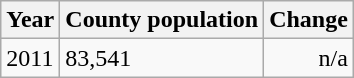<table class="wikitable">
<tr>
<th>Year</th>
<th>County population</th>
<th>Change</th>
</tr>
<tr>
<td>2011</td>
<td>83,541</td>
<td align="right">n/a</td>
</tr>
</table>
